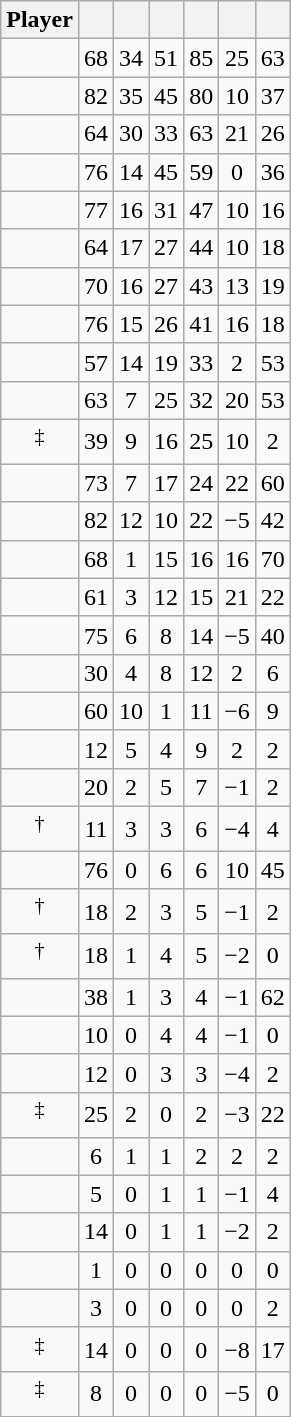<table class="wikitable sortable" style="text-align:center;">
<tr>
<th>Player</th>
<th></th>
<th></th>
<th></th>
<th></th>
<th data-sort-type="number"></th>
<th></th>
</tr>
<tr>
<td></td>
<td>68</td>
<td>34</td>
<td>51</td>
<td>85</td>
<td>25</td>
<td>63</td>
</tr>
<tr>
<td></td>
<td>82</td>
<td>35</td>
<td>45</td>
<td>80</td>
<td>10</td>
<td>37</td>
</tr>
<tr>
<td></td>
<td>64</td>
<td>30</td>
<td>33</td>
<td>63</td>
<td>21</td>
<td>26</td>
</tr>
<tr>
<td></td>
<td>76</td>
<td>14</td>
<td>45</td>
<td>59</td>
<td>0</td>
<td>36</td>
</tr>
<tr>
<td></td>
<td>77</td>
<td>16</td>
<td>31</td>
<td>47</td>
<td>10</td>
<td>16</td>
</tr>
<tr>
<td></td>
<td>64</td>
<td>17</td>
<td>27</td>
<td>44</td>
<td>10</td>
<td>18</td>
</tr>
<tr>
<td></td>
<td>70</td>
<td>16</td>
<td>27</td>
<td>43</td>
<td>13</td>
<td>19</td>
</tr>
<tr>
<td></td>
<td>76</td>
<td>15</td>
<td>26</td>
<td>41</td>
<td>16</td>
<td>18</td>
</tr>
<tr>
<td></td>
<td>57</td>
<td>14</td>
<td>19</td>
<td>33</td>
<td>2</td>
<td>53</td>
</tr>
<tr>
<td></td>
<td>63</td>
<td>7</td>
<td>25</td>
<td>32</td>
<td>20</td>
<td>53</td>
</tr>
<tr>
<td><sup>‡</sup></td>
<td>39</td>
<td>9</td>
<td>16</td>
<td>25</td>
<td>10</td>
<td>2</td>
</tr>
<tr>
<td></td>
<td>73</td>
<td>7</td>
<td>17</td>
<td>24</td>
<td>22</td>
<td>60</td>
</tr>
<tr>
<td></td>
<td>82</td>
<td>12</td>
<td>10</td>
<td>22</td>
<td>−5</td>
<td>42</td>
</tr>
<tr>
<td></td>
<td>68</td>
<td>1</td>
<td>15</td>
<td>16</td>
<td>16</td>
<td>70</td>
</tr>
<tr>
<td></td>
<td>61</td>
<td>3</td>
<td>12</td>
<td>15</td>
<td>21</td>
<td>22</td>
</tr>
<tr>
<td></td>
<td>75</td>
<td>6</td>
<td>8</td>
<td>14</td>
<td>−5</td>
<td>40</td>
</tr>
<tr>
<td></td>
<td>30</td>
<td>4</td>
<td>8</td>
<td>12</td>
<td>2</td>
<td>6</td>
</tr>
<tr>
<td></td>
<td>60</td>
<td>10</td>
<td>1</td>
<td>11</td>
<td>−6</td>
<td>9</td>
</tr>
<tr>
<td></td>
<td>12</td>
<td>5</td>
<td>4</td>
<td>9</td>
<td>2</td>
<td>2</td>
</tr>
<tr>
<td></td>
<td>20</td>
<td>2</td>
<td>5</td>
<td>7</td>
<td>−1</td>
<td>2</td>
</tr>
<tr>
<td><sup>†</sup></td>
<td>11</td>
<td>3</td>
<td>3</td>
<td>6</td>
<td>−4</td>
<td>4</td>
</tr>
<tr>
<td></td>
<td>76</td>
<td>0</td>
<td>6</td>
<td>6</td>
<td>10</td>
<td>45</td>
</tr>
<tr>
<td><sup>†</sup></td>
<td>18</td>
<td>2</td>
<td>3</td>
<td>5</td>
<td>−1</td>
<td>2</td>
</tr>
<tr>
<td><sup>†</sup></td>
<td>18</td>
<td>1</td>
<td>4</td>
<td>5</td>
<td>−2</td>
<td>0</td>
</tr>
<tr>
<td></td>
<td>38</td>
<td>1</td>
<td>3</td>
<td>4</td>
<td>−1</td>
<td>62</td>
</tr>
<tr>
<td></td>
<td>10</td>
<td>0</td>
<td>4</td>
<td>4</td>
<td>−1</td>
<td>0</td>
</tr>
<tr>
<td></td>
<td>12</td>
<td>0</td>
<td>3</td>
<td>3</td>
<td>−4</td>
<td>2</td>
</tr>
<tr>
<td><sup>‡</sup></td>
<td>25</td>
<td>2</td>
<td>0</td>
<td>2</td>
<td>−3</td>
<td>22</td>
</tr>
<tr>
<td></td>
<td>6</td>
<td>1</td>
<td>1</td>
<td>2</td>
<td>2</td>
<td>2</td>
</tr>
<tr>
<td></td>
<td>5</td>
<td>0</td>
<td>1</td>
<td>1</td>
<td>−1</td>
<td>4</td>
</tr>
<tr>
<td></td>
<td>14</td>
<td>0</td>
<td>1</td>
<td>1</td>
<td>−2</td>
<td>2</td>
</tr>
<tr>
<td></td>
<td>1</td>
<td>0</td>
<td>0</td>
<td>0</td>
<td>0</td>
<td>0</td>
</tr>
<tr>
<td></td>
<td>3</td>
<td>0</td>
<td>0</td>
<td>0</td>
<td>0</td>
<td>2</td>
</tr>
<tr>
<td><sup>‡</sup></td>
<td>14</td>
<td>0</td>
<td>0</td>
<td>0</td>
<td>−8</td>
<td>17</td>
</tr>
<tr>
<td><sup>‡</sup></td>
<td>8</td>
<td>0</td>
<td>0</td>
<td>0</td>
<td>−5</td>
<td>0</td>
</tr>
</table>
